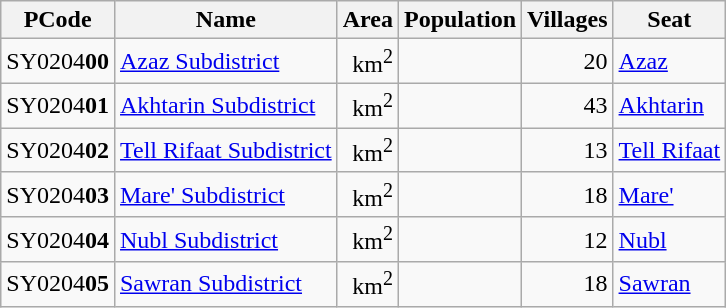<table class="wikitable sortable">
<tr>
<th>PCode</th>
<th>Name</th>
<th>Area</th>
<th>Population</th>
<th>Villages</th>
<th>Seat</th>
</tr>
<tr>
<td>SY0204<strong>00</strong></td>
<td><a href='#'>Azaz Subdistrict</a></td>
<td align=right> km<sup>2</sup></td>
<td align=right></td>
<td align=right>20</td>
<td><a href='#'>Azaz</a></td>
</tr>
<tr>
<td>SY0204<strong>01</strong></td>
<td><a href='#'>Akhtarin Subdistrict</a></td>
<td align=right> km<sup>2</sup></td>
<td align=right></td>
<td align=right>43</td>
<td><a href='#'>Akhtarin</a></td>
</tr>
<tr>
<td>SY0204<strong>02</strong></td>
<td><a href='#'>Tell Rifaat Subdistrict</a></td>
<td align=right> km<sup>2</sup></td>
<td align=right></td>
<td align=right>13</td>
<td><a href='#'>Tell Rifaat</a></td>
</tr>
<tr>
<td>SY0204<strong>03</strong></td>
<td><a href='#'>Mare' Subdistrict</a></td>
<td align=right> km<sup>2</sup></td>
<td align=right></td>
<td align=right>18</td>
<td><a href='#'>Mare'</a></td>
</tr>
<tr>
<td>SY0204<strong>04</strong></td>
<td><a href='#'>Nubl Subdistrict</a></td>
<td align=right> km<sup>2</sup></td>
<td align=right></td>
<td align=right>12</td>
<td><a href='#'>Nubl</a></td>
</tr>
<tr>
<td>SY0204<strong>05</strong></td>
<td><a href='#'>Sawran Subdistrict</a></td>
<td align=right> km<sup>2</sup></td>
<td align=right></td>
<td align=right>18</td>
<td><a href='#'>Sawran</a></td>
</tr>
</table>
